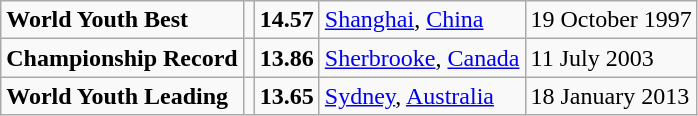<table class="wikitable">
<tr>
<td><strong>World Youth Best</strong></td>
<td></td>
<td><strong>14.57</strong></td>
<td><a href='#'>Shanghai</a>, <a href='#'>China</a></td>
<td>19 October 1997</td>
</tr>
<tr>
<td><strong>Championship Record</strong></td>
<td></td>
<td><strong>13.86</strong></td>
<td><a href='#'>Sherbrooke</a>, <a href='#'>Canada</a></td>
<td>11 July 2003</td>
</tr>
<tr>
<td><strong>World Youth Leading</strong></td>
<td></td>
<td><strong>13.65</strong></td>
<td><a href='#'>Sydney</a>, <a href='#'>Australia</a></td>
<td>18 January 2013</td>
</tr>
</table>
